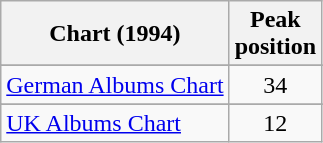<table class="wikitable sortable">
<tr>
<th>Chart (1994)</th>
<th>Peak<br>position</th>
</tr>
<tr>
</tr>
<tr>
</tr>
<tr>
</tr>
<tr>
<td><a href='#'>German Albums Chart</a></td>
<td align="center">34</td>
</tr>
<tr>
</tr>
<tr>
</tr>
<tr>
</tr>
<tr>
</tr>
<tr>
<td><a href='#'>UK Albums Chart</a></td>
<td align="center">12</td>
</tr>
</table>
